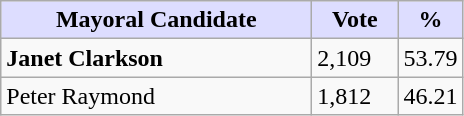<table class="wikitable">
<tr>
<th style="background:#ddf; width:200px;">Mayoral Candidate</th>
<th style="background:#ddf; width:50px;">Vote</th>
<th style="background:#ddf; width:30px;">%</th>
</tr>
<tr>
<td><strong>Janet Clarkson</strong></td>
<td>2,109</td>
<td>53.79</td>
</tr>
<tr>
<td>Peter Raymond</td>
<td>1,812</td>
<td>46.21</td>
</tr>
</table>
